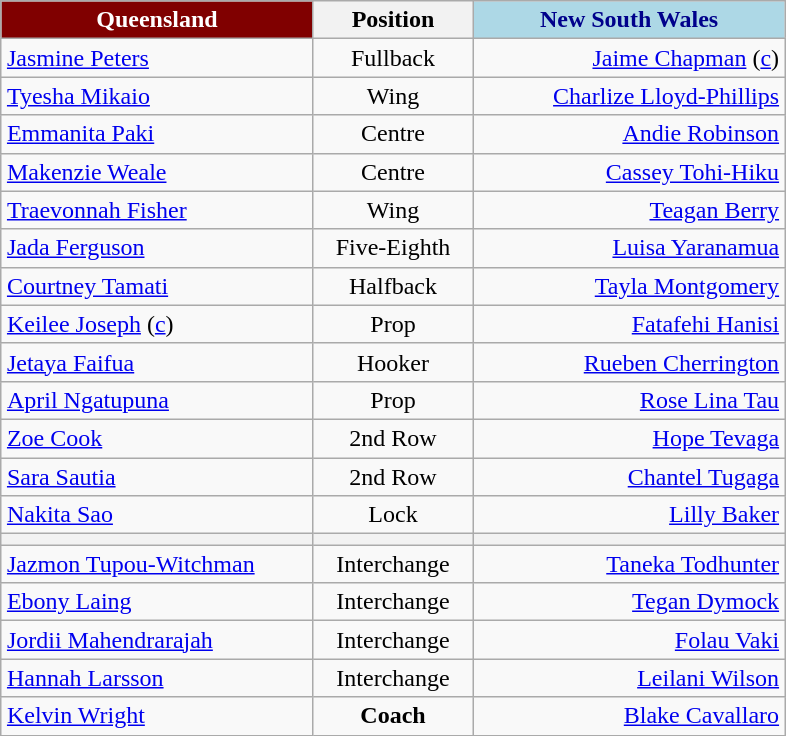<table style="margin: 1em auto 1em auto" class="wikitable">
<tr>
<th align="centre" width="200" style="border: 2px  ; background: maroon; color: white">Queensland</th>
<th width="100">Position</th>
<th align="centre" width="200" style="border: 2px  ; background: lightblue; color: darkblue">New South Wales</th>
</tr>
<tr>
<td style="text-align:left;"> <a href='#'>Jasmine Peters</a></td>
<td style="text-align:center;">Fullback</td>
<td style="text-align:right;"><a href='#'>Jaime Chapman</a> (<a href='#'>c</a>) </td>
</tr>
<tr>
<td style="text-align:left;"> <a href='#'>Tyesha Mikaio</a></td>
<td style="text-align:center;">Wing</td>
<td style="text-align:right;"><a href='#'>Charlize Lloyd-Phillips</a> </td>
</tr>
<tr>
<td style="text-align:left;"> <a href='#'>Emmanita Paki</a></td>
<td style="text-align:center;">Centre</td>
<td style="text-align:right;"><a href='#'>Andie Robinson</a> </td>
</tr>
<tr>
<td style="text-align:left;"> <a href='#'>Makenzie Weale</a></td>
<td style="text-align:center;">Centre</td>
<td style="text-align:right;"><a href='#'>Cassey Tohi-Hiku</a> </td>
</tr>
<tr>
<td style="text-align:left;"> <a href='#'>Traevonnah Fisher</a></td>
<td style="text-align:center;">Wing</td>
<td style="text-align:right;"><a href='#'>Teagan Berry</a> </td>
</tr>
<tr>
<td style="text-align:left;"> <a href='#'>Jada Ferguson</a></td>
<td style="text-align:center;">Five-Eighth</td>
<td style="text-align:right;"><a href='#'>Luisa Yaranamua</a> </td>
</tr>
<tr>
<td style="text-align:left;"> <a href='#'>Courtney Tamati</a></td>
<td style="text-align:center;">Halfback</td>
<td style="text-align:right;"><a href='#'>Tayla Montgomery</a> </td>
</tr>
<tr>
<td style="text-align:left;"> <a href='#'>Keilee Joseph</a> (<a href='#'>c</a>)</td>
<td style="text-align:center;">Prop</td>
<td style="text-align:right;"><a href='#'>Fatafehi Hanisi</a> </td>
</tr>
<tr>
<td style="text-align:left;"> <a href='#'>Jetaya Faifua</a></td>
<td style="text-align:center;">Hooker</td>
<td style="text-align:right;"><a href='#'>Rueben Cherrington</a> </td>
</tr>
<tr>
<td style="text-align:left;"> <a href='#'>April Ngatupuna</a></td>
<td style="text-align:center;">Prop</td>
<td style="text-align:right;"><a href='#'>Rose Lina Tau</a> </td>
</tr>
<tr>
<td style="text-align:left;"> <a href='#'>Zoe Cook</a></td>
<td style="text-align:center;">2nd Row</td>
<td style="text-align:right;"><a href='#'>Hope Tevaga</a> </td>
</tr>
<tr>
<td style="text-align:left;"> <a href='#'>Sara Sautia</a></td>
<td style="text-align:center;">2nd Row</td>
<td style="text-align:right;"><a href='#'>Chantel Tugaga</a> </td>
</tr>
<tr>
<td style="text-align:left;"> <a href='#'>Nakita Sao</a></td>
<td style="text-align:center;">Lock</td>
<td style="text-align:right;"><a href='#'>Lilly Baker</a> </td>
</tr>
<tr>
<th></th>
<th></th>
<th></th>
</tr>
<tr>
<td style="text-align:left;"> <a href='#'>Jazmon Tupou-Witchman</a></td>
<td style="text-align:center;">Interchange</td>
<td style="text-align:right;"><a href='#'>Taneka Todhunter</a> </td>
</tr>
<tr>
<td style="text-align:left;"> <a href='#'>Ebony Laing</a></td>
<td style="text-align:center;">Interchange</td>
<td style="text-align:right;"><a href='#'>Tegan Dymock</a> </td>
</tr>
<tr>
<td style="text-align:left;"> <a href='#'>Jordii Mahendrarajah</a></td>
<td style="text-align:center;">Interchange</td>
<td style="text-align:right;"><a href='#'>Folau Vaki</a> </td>
</tr>
<tr>
<td style="text-align:left;"> <a href='#'>Hannah Larsson</a></td>
<td style="text-align:center;">Interchange</td>
<td style="text-align:right;"><a href='#'>Leilani Wilson</a> </td>
</tr>
<tr>
<td style="text-align:left;"> <a href='#'>Kelvin Wright</a></td>
<td style="text-align:center;"><strong>Coach</strong></td>
<td style="text-align:right;"><a href='#'>Blake Cavallaro</a> </td>
</tr>
</table>
